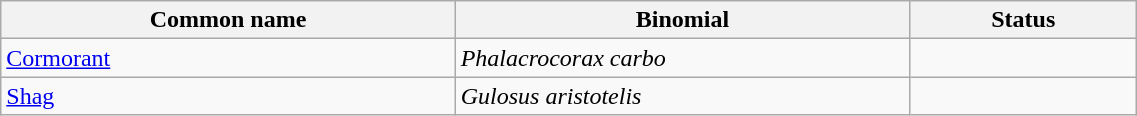<table style="width:60%;" class="wikitable">
<tr>
<th width=40%>Common name</th>
<th width=40%>Binomial</th>
<th width=20%>Status</th>
</tr>
<tr>
<td><a href='#'>Cormorant</a></td>
<td><em>Phalacrocorax carbo</em></td>
<td></td>
</tr>
<tr>
<td><a href='#'>Shag</a></td>
<td><em>Gulosus aristotelis</em></td>
<td></td>
</tr>
</table>
